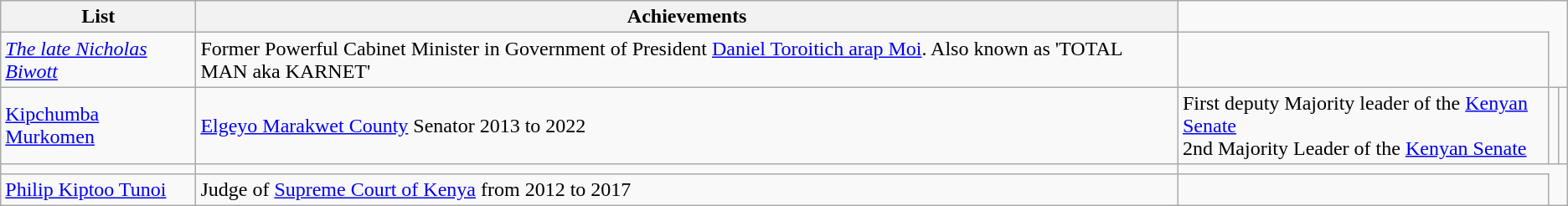<table class="wikitable">
<tr>
<th>List</th>
<th>Achievements</th>
</tr>
<tr>
<td><a href='#'><em>The late Nicholas Biwott</em></a></td>
<td>Former Powerful Cabinet Minister in Government of President <a href='#'>Daniel Toroitich arap Moi</a>. Also known as 'TOTAL MAN aka KARNET'</td>
<td></td>
</tr>
<tr>
<td><a href='#'>Kipchumba Murkomen</a></td>
<td><a href='#'>Elgeyo Marakwet County</a> Senator 2013 to 2022</td>
<td>First deputy Majority leader of the <a href='#'>Kenyan Senate</a><br>2nd Majority Leader of the <a href='#'>Kenyan Senate</a></td>
<td></td>
<td></td>
</tr>
<tr>
<td></td>
<td></td>
</tr>
<tr>
<td><a href='#'>Philip Kiptoo Tunoi</a></td>
<td>Judge of <a href='#'>Supreme Court of Kenya</a> from 2012 to 2017</td>
<td></td>
</tr>
</table>
